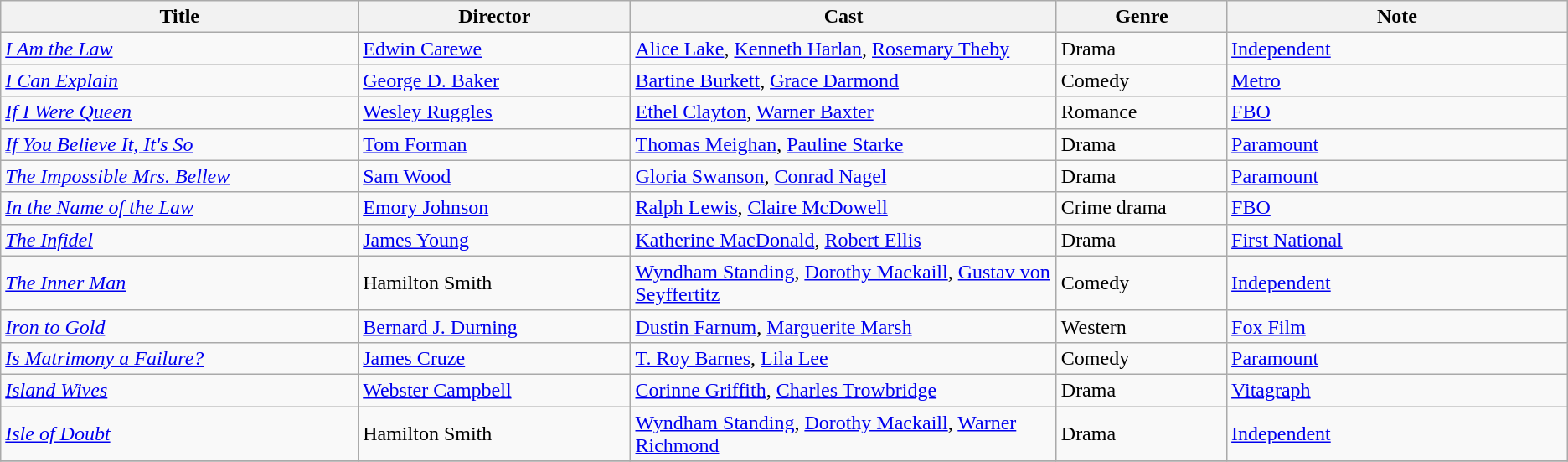<table class="wikitable">
<tr>
<th style="width:21%;">Title</th>
<th style="width:16%;">Director</th>
<th style="width:25%;">Cast</th>
<th style="width:10%;">Genre</th>
<th style="width:20%;">Note</th>
</tr>
<tr>
<td><em><a href='#'>I Am the Law</a></em></td>
<td><a href='#'>Edwin Carewe</a></td>
<td><a href='#'>Alice Lake</a>, <a href='#'>Kenneth Harlan</a>, <a href='#'>Rosemary Theby</a></td>
<td>Drama</td>
<td><a href='#'>Independent</a></td>
</tr>
<tr>
<td><em><a href='#'>I Can Explain</a></em></td>
<td><a href='#'>George D. Baker</a></td>
<td><a href='#'>Bartine Burkett</a>, <a href='#'>Grace Darmond</a></td>
<td>Comedy</td>
<td><a href='#'>Metro</a></td>
</tr>
<tr>
<td><em><a href='#'>If I Were Queen</a></em></td>
<td><a href='#'>Wesley Ruggles</a></td>
<td><a href='#'>Ethel Clayton</a>, <a href='#'>Warner Baxter</a></td>
<td>Romance</td>
<td><a href='#'>FBO</a></td>
</tr>
<tr>
<td><em><a href='#'>If You Believe It, It's So</a></em></td>
<td><a href='#'>Tom Forman</a></td>
<td><a href='#'>Thomas Meighan</a>, <a href='#'>Pauline Starke</a></td>
<td>Drama</td>
<td><a href='#'>Paramount</a></td>
</tr>
<tr>
<td><em><a href='#'>The Impossible Mrs. Bellew</a></em></td>
<td><a href='#'>Sam Wood</a></td>
<td><a href='#'>Gloria Swanson</a>, <a href='#'>Conrad Nagel</a></td>
<td>Drama</td>
<td><a href='#'>Paramount</a></td>
</tr>
<tr>
<td><em><a href='#'>In the Name of the Law</a></em></td>
<td><a href='#'>Emory Johnson</a></td>
<td><a href='#'>Ralph Lewis</a>, <a href='#'>Claire McDowell</a></td>
<td>Crime drama</td>
<td><a href='#'>FBO</a></td>
</tr>
<tr>
<td><em><a href='#'>The Infidel</a></em></td>
<td><a href='#'>James Young</a></td>
<td><a href='#'>Katherine MacDonald</a>, <a href='#'>Robert Ellis</a></td>
<td>Drama</td>
<td><a href='#'>First National</a></td>
</tr>
<tr>
<td><em><a href='#'>The Inner Man</a></em></td>
<td>Hamilton Smith</td>
<td><a href='#'>Wyndham Standing</a>, <a href='#'>Dorothy Mackaill</a>, <a href='#'>Gustav von Seyffertitz</a></td>
<td>Comedy</td>
<td><a href='#'>Independent</a></td>
</tr>
<tr>
<td><em><a href='#'>Iron to Gold</a></em></td>
<td><a href='#'>Bernard J. Durning</a></td>
<td><a href='#'>Dustin Farnum</a>, <a href='#'>Marguerite Marsh</a></td>
<td>Western</td>
<td><a href='#'>Fox Film</a></td>
</tr>
<tr>
<td><em><a href='#'>Is Matrimony a Failure?</a></em></td>
<td><a href='#'>James Cruze</a></td>
<td><a href='#'>T. Roy Barnes</a>, <a href='#'>Lila Lee</a></td>
<td>Comedy</td>
<td><a href='#'>Paramount</a></td>
</tr>
<tr>
<td><em><a href='#'>Island Wives</a></em></td>
<td><a href='#'>Webster Campbell</a></td>
<td><a href='#'>Corinne Griffith</a>, <a href='#'>Charles Trowbridge</a></td>
<td>Drama</td>
<td><a href='#'>Vitagraph</a></td>
</tr>
<tr>
<td><em><a href='#'>Isle of Doubt</a></em></td>
<td>Hamilton Smith</td>
<td><a href='#'>Wyndham Standing</a>, <a href='#'>Dorothy Mackaill</a>, <a href='#'>Warner Richmond</a></td>
<td>Drama</td>
<td><a href='#'>Independent</a></td>
</tr>
<tr>
</tr>
</table>
